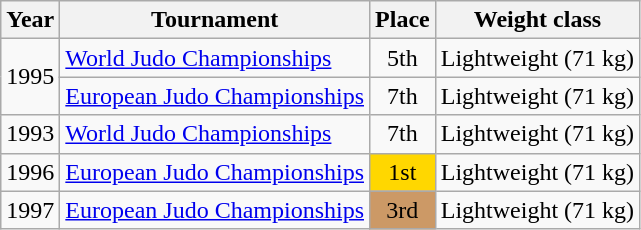<table class=wikitable>
<tr>
<th>Year</th>
<th>Tournament</th>
<th>Place</th>
<th>Weight class</th>
</tr>
<tr>
<td rowspan=2>1995</td>
<td><a href='#'>World Judo Championships</a></td>
<td align="center">5th</td>
<td>Lightweight (71 kg)</td>
</tr>
<tr>
<td><a href='#'>European Judo Championships</a></td>
<td align="center">7th</td>
<td>Lightweight (71 kg)</td>
</tr>
<tr>
<td>1993</td>
<td><a href='#'>World Judo Championships</a></td>
<td align="center">7th</td>
<td>Lightweight (71 kg)</td>
</tr>
<tr>
<td>1996</td>
<td><a href='#'>European Judo Championships</a></td>
<td bgcolor="gold" align="center">1st</td>
<td>Lightweight (71 kg)</td>
</tr>
<tr>
<td>1997</td>
<td><a href='#'>European Judo Championships</a></td>
<td bgcolor="cc9966" align="center">3rd</td>
<td>Lightweight (71 kg)</td>
</tr>
</table>
